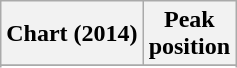<table class="wikitable sortable plainrowheaders" style="text-align:center;">
<tr>
<th scope="col">Chart (2014)</th>
<th scope="col">Peak<br> position</th>
</tr>
<tr>
</tr>
<tr>
</tr>
<tr>
</tr>
<tr>
</tr>
<tr>
</tr>
<tr>
</tr>
<tr>
</tr>
<tr>
</tr>
<tr>
</tr>
<tr>
</tr>
<tr>
</tr>
<tr>
</tr>
<tr>
</tr>
<tr>
</tr>
<tr>
</tr>
<tr>
</tr>
<tr>
</tr>
<tr>
</tr>
<tr>
</tr>
<tr>
</tr>
</table>
